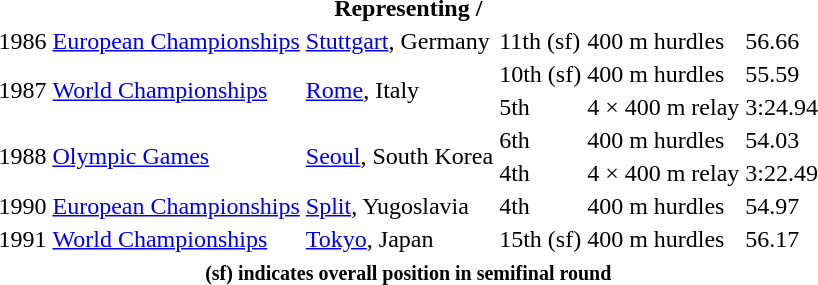<table>
<tr>
<th colspan="6">Representing  / </th>
</tr>
<tr>
<td>1986</td>
<td><a href='#'>European Championships</a></td>
<td><a href='#'>Stuttgart</a>, Germany</td>
<td>11th (sf)</td>
<td>400 m hurdles</td>
<td>56.66</td>
</tr>
<tr>
<td rowspan=2>1987</td>
<td rowspan=2><a href='#'>World Championships</a></td>
<td rowspan=2><a href='#'>Rome</a>, Italy</td>
<td>10th (sf)</td>
<td>400 m hurdles</td>
<td>55.59</td>
</tr>
<tr>
<td>5th</td>
<td>4 × 400 m relay</td>
<td>3:24.94</td>
</tr>
<tr>
<td rowspan=2>1988</td>
<td rowspan=2><a href='#'>Olympic Games</a></td>
<td rowspan=2><a href='#'>Seoul</a>, South Korea</td>
<td>6th</td>
<td>400 m hurdles</td>
<td>54.03</td>
</tr>
<tr>
<td>4th</td>
<td>4 × 400 m relay</td>
<td>3:22.49</td>
</tr>
<tr>
<td>1990</td>
<td><a href='#'>European Championships</a></td>
<td><a href='#'>Split</a>, Yugoslavia</td>
<td>4th</td>
<td>400 m hurdles</td>
<td>54.97</td>
</tr>
<tr>
<td>1991</td>
<td><a href='#'>World Championships</a></td>
<td><a href='#'>Tokyo</a>, Japan</td>
<td>15th (sf)</td>
<td>400 m hurdles</td>
<td>56.17</td>
</tr>
<tr>
<th colspan=6><small><strong> (sf) indicates overall position in semifinal round</strong></small></th>
</tr>
</table>
